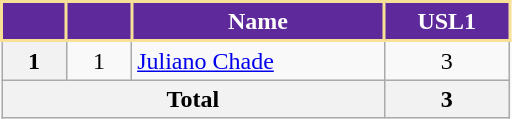<table class="wikitable" style="text-align:center;">
<tr>
<th style="background:#5E299A; color:white; border:2px solid #F8E196; width:35px;"></th>
<th style="background:#5E299A; color:white; border:2px solid #F8E196; width:35px;"></th>
<th scope="col" style="background:#5E299A; color:white; border:2px solid #F8E196; width:160px;"><strong>Name</strong></th>
<th style="background:#5E299A; color:white; border:2px solid #F8E196; width:75px;"><strong>USL1</strong></th>
</tr>
<tr>
<th>1</th>
<td>1</td>
<td align="left"> <a href='#'>Juliano Chade</a></td>
<td>3</td>
</tr>
<tr>
<th colspan="3">Total</th>
<th>3</th>
</tr>
</table>
